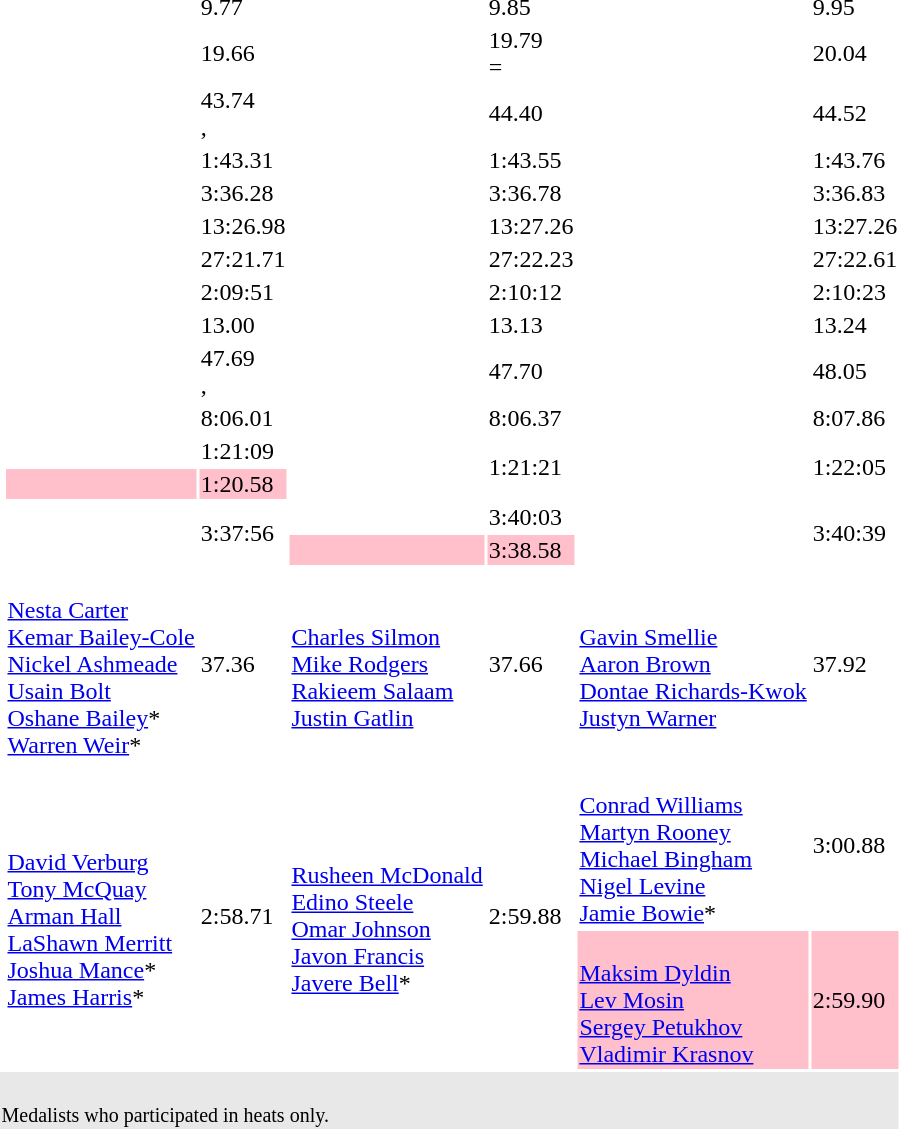<table>
<tr>
<td></td>
<td></td>
<td>9.77<br></td>
<td></td>
<td>9.85<br></td>
<td></td>
<td>9.95</td>
</tr>
<tr>
<td></td>
<td></td>
<td>19.66<br></td>
<td></td>
<td>19.79<br>=</td>
<td></td>
<td>20.04</td>
</tr>
<tr>
<td></td>
<td></td>
<td>43.74 <br>, </td>
<td></td>
<td>44.40<br></td>
<td></td>
<td>44.52<br></td>
</tr>
<tr>
<td></td>
<td></td>
<td>1:43.31<br></td>
<td></td>
<td>1:43.55<br></td>
<td></td>
<td>1:43.76</td>
</tr>
<tr>
<td></td>
<td></td>
<td>3:36.28</td>
<td></td>
<td>3:36.78</td>
<td></td>
<td>3:36.83</td>
</tr>
<tr>
<td></td>
<td></td>
<td>13:26.98</td>
<td></td>
<td>13:27.26</td>
<td></td>
<td>13:27.26</td>
</tr>
<tr>
<td></td>
<td></td>
<td>27:21.71<br> </td>
<td></td>
<td>27:22.23<br> </td>
<td></td>
<td>27:22.61</td>
</tr>
<tr>
<td></td>
<td></td>
<td>2:09:51</td>
<td></td>
<td>2:10:12</td>
<td></td>
<td>2:10:23</td>
</tr>
<tr>
<td></td>
<td></td>
<td>13.00<br> </td>
<td></td>
<td>13.13</td>
<td></td>
<td>13.24</td>
</tr>
<tr>
<td></td>
<td></td>
<td>47.69<br> , </td>
<td></td>
<td>47.70<br> </td>
<td></td>
<td>48.05<br> </td>
</tr>
<tr>
<td></td>
<td></td>
<td>8:06.01</td>
<td></td>
<td>8:06.37</td>
<td></td>
<td>8:07.86</td>
</tr>
<tr>
<td rowspan=2></td>
<td></td>
<td>1:21:09<br> </td>
<td rowspan=2></td>
<td rowspan=2>1:21:21<br> </td>
<td rowspan=2></td>
<td rowspan=2>1:22:05<br></td>
</tr>
<tr bgcolor=pink>
<td></td>
<td>1:20.58</td>
</tr>
<tr>
<td rowspan=2></td>
<td rowspan=2></td>
<td rowspan=2>3:37:56<br> </td>
<td></td>
<td>3:40:03<br> </td>
<td rowspan=2></td>
<td rowspan=2>3:40:39<br> </td>
</tr>
<tr bgcolor=pink>
<td></td>
<td>3:38.58<br> </td>
</tr>
<tr>
<td></td>
<td><br><a href='#'>Nesta Carter</a><br><a href='#'>Kemar Bailey-Cole</a><br><a href='#'>Nickel Ashmeade</a><br><a href='#'>Usain Bolt</a><br><a href='#'>Oshane Bailey</a>* <br><a href='#'>Warren Weir</a>*</td>
<td>37.36<br> </td>
<td><br><a href='#'>Charles Silmon</a><br><a href='#'>Mike Rodgers</a><br><a href='#'>Rakieem Salaam</a><br><a href='#'>Justin Gatlin</a></td>
<td>37.66</td>
<td><br><a href='#'>Gavin Smellie</a><br><a href='#'>Aaron Brown</a><br><a href='#'>Dontae Richards-Kwok</a><br><a href='#'>Justyn Warner</a></td>
<td>37.92<br> </td>
</tr>
<tr>
<td rowspan=2></td>
<td rowspan=2><br><a href='#'>David Verburg</a><br><a href='#'>Tony McQuay</a><br><a href='#'>Arman Hall</a><br><a href='#'>LaShawn Merritt</a><br><a href='#'>Joshua Mance</a>*<br><a href='#'>James Harris</a>*</td>
<td rowspan=2>2:58.71<br></td>
<td rowspan=2><br><a href='#'>Rusheen McDonald</a><br><a href='#'>Edino Steele</a><br><a href='#'>Omar Johnson</a><br><a href='#'>Javon Francis</a><br><a href='#'>Javere Bell</a>*</td>
<td rowspan=2>2:59.88<br></td>
<td><br><a href='#'>Conrad Williams</a><br><a href='#'>Martyn Rooney</a><br><a href='#'>Michael Bingham</a><br><a href='#'>Nigel Levine</a> <br><a href='#'>Jamie Bowie</a>*</td>
<td>3:00.88<br></td>
</tr>
<tr bgcolor=pink>
<td><br><a href='#'>Maksim Dyldin</a><br><a href='#'>Lev Mosin</a><br><a href='#'>Sergey Petukhov</a><br><a href='#'>Vladimir Krasnov</a></td>
<td>2:59.90</td>
</tr>
<tr style="background:#e8e8e8;">
<td colspan=7><br> <small>Medalists who participated in heats only.</small></td>
</tr>
</table>
